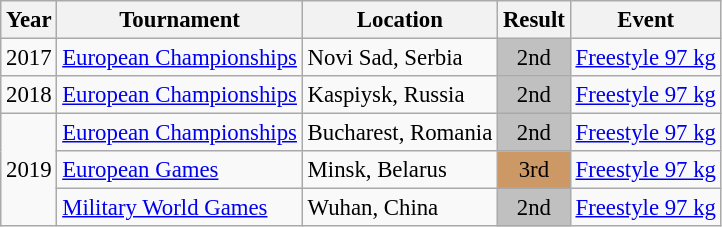<table class="wikitable" style="font-size: 95%;">
<tr>
<th>Year</th>
<th>Tournament</th>
<th>Location</th>
<th>Result</th>
<th>Event</th>
</tr>
<tr>
<td>2017</td>
<td><a href='#'>European Championships</a></td>
<td>Novi Sad, Serbia</td>
<td align="center" bgcolor="silver">2nd</td>
<td><a href='#'>Freestyle 97 kg</a></td>
</tr>
<tr>
<td>2018</td>
<td><a href='#'>European Championships</a></td>
<td>Kaspiysk, Russia</td>
<td align="center" bgcolor="silver">2nd</td>
<td><a href='#'>Freestyle 97 kg</a></td>
</tr>
<tr>
<td rowspan=3>2019</td>
<td><a href='#'>European Championships</a></td>
<td>Bucharest, Romania</td>
<td align="center" bgcolor="silver">2nd</td>
<td><a href='#'>Freestyle 97 kg</a></td>
</tr>
<tr>
<td><a href='#'>European Games</a></td>
<td>Minsk, Belarus</td>
<td align="center" bgcolor="cc9966">3rd</td>
<td><a href='#'>Freestyle 97 kg</a></td>
</tr>
<tr>
<td><a href='#'>Military World Games</a></td>
<td>Wuhan, China</td>
<td align="center" bgcolor="silver">2nd</td>
<td><a href='#'>Freestyle 97 kg</a></td>
</tr>
</table>
